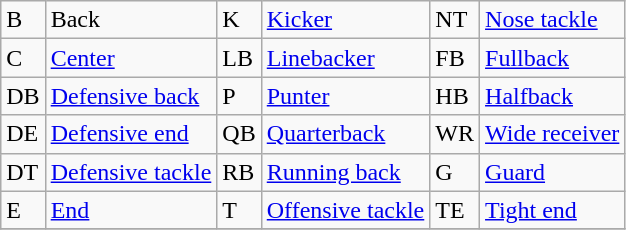<table class="wikitable">
<tr>
<td>B</td>
<td>Back</td>
<td>K</td>
<td><a href='#'>Kicker</a></td>
<td>NT</td>
<td><a href='#'>Nose tackle</a></td>
</tr>
<tr>
<td>C</td>
<td><a href='#'>Center</a></td>
<td>LB</td>
<td><a href='#'>Linebacker</a></td>
<td>FB</td>
<td><a href='#'>Fullback</a></td>
</tr>
<tr>
<td>DB</td>
<td><a href='#'>Defensive back</a></td>
<td>P</td>
<td><a href='#'>Punter</a></td>
<td>HB</td>
<td><a href='#'>Halfback</a></td>
</tr>
<tr>
<td>DE</td>
<td><a href='#'>Defensive end</a></td>
<td>QB</td>
<td><a href='#'>Quarterback</a></td>
<td>WR</td>
<td><a href='#'>Wide receiver</a></td>
</tr>
<tr>
<td>DT</td>
<td><a href='#'>Defensive tackle</a></td>
<td>RB</td>
<td><a href='#'>Running back</a></td>
<td>G</td>
<td><a href='#'>Guard</a></td>
</tr>
<tr>
<td>E</td>
<td><a href='#'>End</a></td>
<td>T</td>
<td><a href='#'>Offensive tackle</a></td>
<td>TE</td>
<td><a href='#'>Tight end</a></td>
</tr>
<tr>
</tr>
</table>
